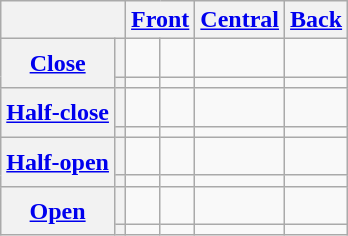<table class="wikitable" style="text-align:center;">
<tr>
<th colspan="2"></th>
<th colspan="2"><a href='#'>Front</a></th>
<th><a href='#'>Central</a></th>
<th><a href='#'>Back</a></th>
</tr>
<tr>
<th rowspan="2"><a href='#'>Close</a></th>
<th></th>
<td>   </td>
<td>   </td>
<td></td>
<td>   </td>
</tr>
<tr>
<th></th>
<td></td>
<td></td>
<td></td>
<td></td>
</tr>
<tr>
<th rowspan="2"><a href='#'>Half-close</a></th>
<th></th>
<td>   </td>
<td>   </td>
<td></td>
<td></td>
</tr>
<tr>
<th></th>
<td></td>
<td></td>
<td></td>
<td></td>
</tr>
<tr>
<th rowspan="2"><a href='#'>Half-open</a></th>
<th></th>
<td>   </td>
<td></td>
<td></td>
<td>   </td>
</tr>
<tr>
<th></th>
<td></td>
<td></td>
<td></td>
<td></td>
</tr>
<tr>
<th rowspan="2"><a href='#'>Open</a></th>
<th></th>
<td></td>
<td></td>
<td>   </td>
<td></td>
</tr>
<tr>
<th></th>
<td></td>
<td></td>
<td></td>
<td></td>
</tr>
</table>
